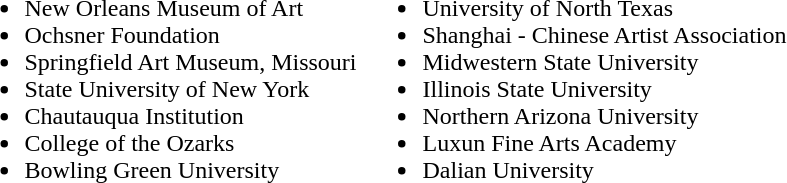<table>
<tr>
<td><br><ul><li>New Orleans Museum of Art</li><li>Ochsner Foundation</li><li>Springfield Art Museum, Missouri</li><li>State University of New York</li><li>Chautauqua Institution</li><li>College of the Ozarks</li><li>Bowling Green University</li></ul></td>
<td><br><ul><li>University of North Texas</li><li>Shanghai - Chinese Artist Association</li><li>Midwestern State University</li><li>Illinois State University</li><li>Northern Arizona University</li><li>Luxun Fine Arts Academy</li><li>Dalian University</li></ul></td>
</tr>
</table>
